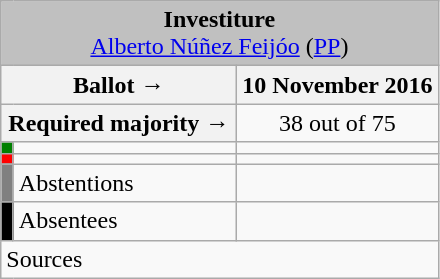<table class="wikitable" style="text-align:center;">
<tr>
<td colspan="3" align="center" bgcolor="#C0C0C0"><strong>Investiture</strong><br><a href='#'>Alberto Núñez Feijóo</a> (<a href='#'>PP</a>)</td>
</tr>
<tr>
<th colspan="2" width="150px">Ballot →</th>
<th>10 November 2016</th>
</tr>
<tr>
<th colspan="2">Required majority →</th>
<td>38 out of 75 </td>
</tr>
<tr>
<th width="1px" style="background:green;"></th>
<td align="left"></td>
<td></td>
</tr>
<tr>
<th style="color:inherit;background:red;"></th>
<td align="left"></td>
<td></td>
</tr>
<tr>
<th style="color:inherit;background:gray;"></th>
<td align="left"><span>Abstentions</span></td>
<td></td>
</tr>
<tr>
<th style="color:inherit;background:black;"></th>
<td align="left"><span>Absentees</span></td>
<td></td>
</tr>
<tr>
<td align="left" colspan="3">Sources</td>
</tr>
</table>
